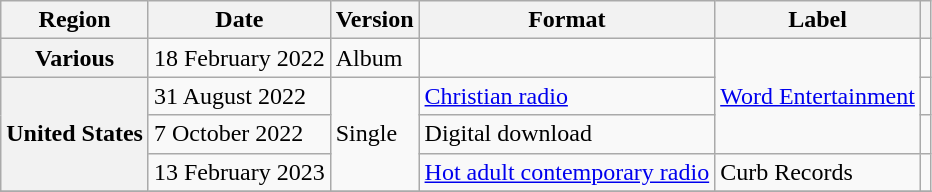<table class="wikitable plainrowheaders">
<tr>
<th scope="col">Region</th>
<th scope="col">Date</th>
<th scope="col">Version</th>
<th scope="col">Format</th>
<th scope="col">Label</th>
<th scope="col"></th>
</tr>
<tr>
<th scope="row">Various</th>
<td>18 February 2022</td>
<td>Album</td>
<td></td>
<td rowspan="3"><a href='#'>Word Entertainment</a></td>
<td></td>
</tr>
<tr>
<th scope="row" rowspan="3">United States</th>
<td>31 August 2022</td>
<td rowspan="3">Single<br></td>
<td><a href='#'>Christian radio</a></td>
<td></td>
</tr>
<tr>
<td>7 October 2022</td>
<td>Digital download</td>
<td></td>
</tr>
<tr>
<td>13 February 2023</td>
<td><a href='#'>Hot adult contemporary radio</a></td>
<td>Curb Records</td>
<td></td>
</tr>
<tr>
</tr>
</table>
